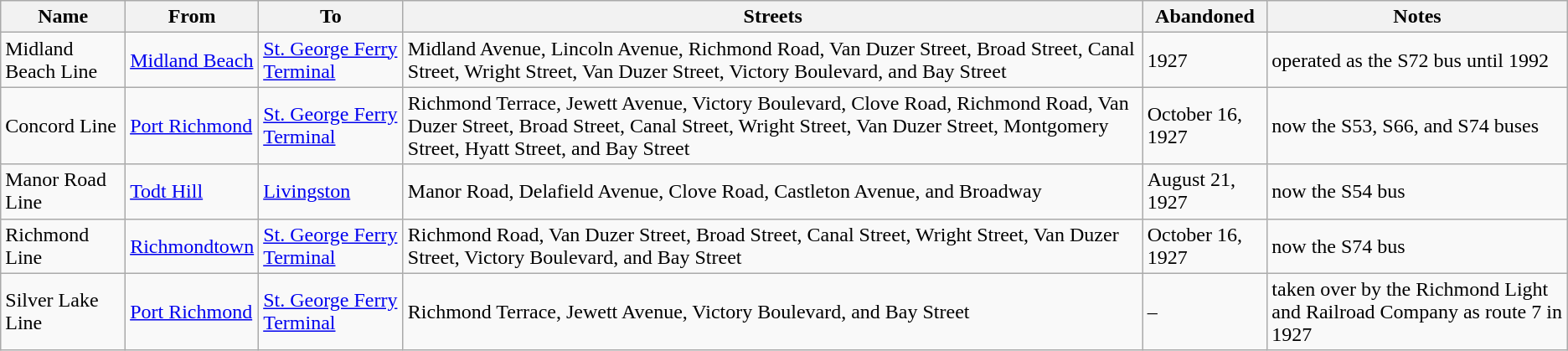<table class=wikitable>
<tr>
<th>Name</th>
<th>From</th>
<th>To</th>
<th>Streets</th>
<th>Abandoned</th>
<th>Notes</th>
</tr>
<tr>
<td>Midland Beach Line</td>
<td><a href='#'>Midland Beach</a></td>
<td><a href='#'>St. George Ferry Terminal</a></td>
<td>Midland Avenue, Lincoln Avenue, Richmond Road, Van Duzer Street, Broad Street, Canal Street, Wright Street, Van Duzer Street, Victory Boulevard, and Bay Street</td>
<td>1927</td>
<td>operated as the S72 bus until 1992</td>
</tr>
<tr>
<td>Concord Line</td>
<td><a href='#'>Port Richmond</a></td>
<td><a href='#'>St. George Ferry Terminal</a></td>
<td>Richmond Terrace, Jewett Avenue, Victory Boulevard, Clove Road, Richmond Road, Van Duzer Street, Broad Street, Canal Street, Wright Street, Van Duzer Street, Montgomery Street, Hyatt Street, and Bay Street</td>
<td>October 16, 1927</td>
<td>now the S53, S66, and S74 buses</td>
</tr>
<tr>
<td>Manor Road Line</td>
<td><a href='#'>Todt Hill</a></td>
<td><a href='#'>Livingston</a></td>
<td>Manor Road, Delafield Avenue, Clove Road, Castleton Avenue, and Broadway</td>
<td>August 21, 1927</td>
<td>now the S54 bus</td>
</tr>
<tr>
<td>Richmond Line</td>
<td><a href='#'>Richmondtown</a></td>
<td><a href='#'>St. George Ferry Terminal</a></td>
<td>Richmond Road, Van Duzer Street, Broad Street, Canal Street, Wright Street, Van Duzer Street, Victory Boulevard, and Bay Street</td>
<td>October 16, 1927</td>
<td>now the S74 bus</td>
</tr>
<tr>
<td>Silver Lake Line</td>
<td><a href='#'>Port Richmond</a></td>
<td><a href='#'>St. George Ferry Terminal</a></td>
<td>Richmond Terrace, Jewett Avenue, Victory Boulevard, and Bay Street</td>
<td>–</td>
<td>taken over by the Richmond Light and Railroad Company as route 7 in 1927</td>
</tr>
</table>
